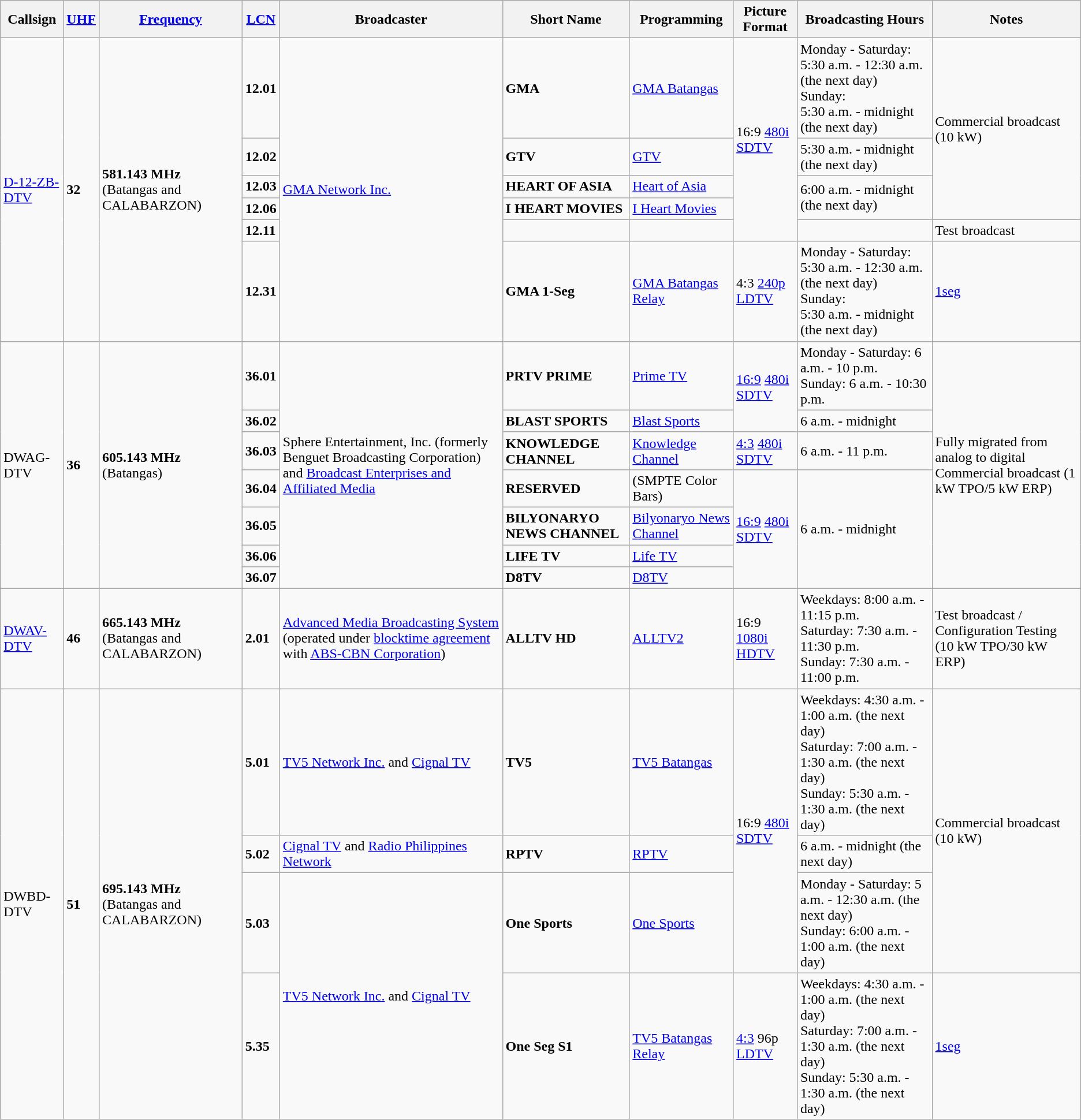<table class="wikitable sortable">
<tr>
<th>Callsign</th>
<th><a href='#'>UHF</a></th>
<th><a href='#'>Frequency</a></th>
<th><a href='#'>LCN</a></th>
<th>Broadcaster</th>
<th>Short Name</th>
<th>Programming</th>
<th>Picture Format</th>
<th>Broadcasting Hours</th>
<th>Notes</th>
</tr>
<tr>
<td rowspan="6"><a href='#'>D-12-ZB-DTV</a></td>
<td rowspan="6"><strong>32</strong></td>
<td rowspan="6"><strong>581.143 MHz</strong><br>(Batangas and CALABARZON)</td>
<td><strong>12.01</strong></td>
<td rowspan="6"><a href='#'>GMA Network Inc.</a></td>
<td><strong>GMA</strong></td>
<td><a href='#'>GMA Batangas</a></td>
<td rowspan="5">16:9 <a href='#'>480i</a> <a href='#'>SDTV</a></td>
<td>Monday - Saturday: <br> 5:30 a.m. - 12:30 a.m. (the next day) <br> Sunday: <br> 5:30 a.m. - midnight (the next day)</td>
<td rowspan="4">Commercial broadcast (10 kW)</td>
</tr>
<tr>
<td><strong>12.02</strong></td>
<td><strong>GTV</strong></td>
<td><a href='#'>GTV</a></td>
<td rowspan="1">5:30 a.m. - midnight (the next day)</td>
</tr>
<tr>
<td><strong>12.03</strong></td>
<td><strong>HEART OF ASIA</strong></td>
<td><a href='#'>Heart of Asia</a></td>
<td rowspan="2">6:00 a.m. - midnight (the next day)</td>
</tr>
<tr>
<td><strong>12.06</strong></td>
<td><strong>I HEART MOVIES</strong></td>
<td><a href='#'>I Heart Movies</a></td>
</tr>
<tr>
<td><strong>12.11</strong></td>
<td></td>
<td></td>
<td></td>
<td rowspan="1">Test broadcast</td>
</tr>
<tr>
<td><strong>12.31</strong></td>
<td><strong>GMA 1-Seg</strong></td>
<td><a href='#'>GMA Batangas Relay</a></td>
<td>4:3 <a href='#'>240p</a> <a href='#'>LDTV</a></td>
<td>Monday - Saturday: <br> 5:30 a.m. - 12:30 a.m. (the next day) <br> Sunday: <br> 5:30 a.m. - midnight (the next day)</td>
<td><a href='#'>1seg</a></td>
</tr>
<tr>
<td rowspan="7">DWAG-DTV</td>
<td rowspan="7"><strong>36</strong></td>
<td rowspan="7"><strong>605.143 MHz</strong> (Batangas)</td>
<td><strong>36.01</strong></td>
<td rowspan="7">Sphere Entertainment, Inc. (formerly Benguet Broadcasting Corporation) and <a href='#'>Broadcast Enterprises and Affiliated Media</a></td>
<td><strong>PRTV PRIME</strong></td>
<td rowspan="1"><a href='#'>Prime TV</a></td>
<td rowspan="2"><a href='#'>16:9</a> <a href='#'>480i</a> <a href='#'>SDTV</a></td>
<td rowspan="1">Monday - Saturday: 6 a.m. - 10 p.m. <br> Sunday: 6 a.m. - 10:30 p.m.</td>
<td rowspan="7">Fully migrated from analog to digital <br> Commercial broadcast (1 kW TPO/5 kW ERP)</td>
</tr>
<tr>
<td><strong>36.02</strong></td>
<td><strong>BLAST SPORTS</strong></td>
<td><a href='#'>Blast Sports</a></td>
<td>6 a.m. - midnight</td>
</tr>
<tr>
<td><strong>36.03</strong></td>
<td><strong>KNOWLEDGE CHANNEL</strong></td>
<td><a href='#'>Knowledge Channel</a></td>
<td><a href='#'>4:3</a> <a href='#'>480i</a> <a href='#'>SDTV</a></td>
<td>6 a.m. - 11 p.m.</td>
</tr>
<tr>
<td><strong>36.04</strong></td>
<td><strong>RESERVED</strong></td>
<td>(SMPTE Color Bars)</td>
<td rowspan="4"><a href='#'>16:9</a> <a href='#'>480i</a> <a href='#'>SDTV</a></td>
<td rowspan="4">6 a.m. - midnight</td>
</tr>
<tr>
<td><strong>36.05</strong></td>
<td><strong>BILYONARYO NEWS CHANNEL</strong></td>
<td><a href='#'>Bilyonaryo News Channel</a></td>
</tr>
<tr>
<td><strong>36.06</strong></td>
<td><strong>LIFE TV</strong></td>
<td><a href='#'>Life TV</a></td>
</tr>
<tr>
<td><strong>36.07</strong></td>
<td><strong>D8TV</strong></td>
<td><a href='#'>D8TV</a></td>
</tr>
<tr>
<td rowspan="1"><a href='#'>DWAV-DTV</a></td>
<td rowspan="1"><strong>46</strong></td>
<td rowspan="1"><strong>665.143 MHz</strong> (Batangas and CALABARZON)</td>
<td><strong>2.01</strong></td>
<td rowspan="1"><a href='#'>Advanced Media Broadcasting System</a> (operated under <a href='#'>blocktime agreement</a> with <a href='#'>ABS-CBN Corporation</a>)</td>
<td><strong>ALLTV HD</strong></td>
<td rowspan="1"><a href='#'>ALLTV2</a></td>
<td>16:9 <a href='#'>1080i</a> <a href='#'>HDTV</a></td>
<td rowspan="1">Weekdays: 8:00 a.m. - 11:15 p.m.<br>Saturday: 7:30 a.m. - 11:30 p.m.<br>Sunday: 7:30 a.m. - 11:00 p.m.</td>
<td rowspan="1">Test broadcast / Configuration Testing (10 kW TPO/30 kW ERP)</td>
</tr>
<tr>
<td rowspan="4">DWBD-DTV</td>
<td rowspan="4"><strong>51</strong></td>
<td rowspan="4"><strong>695.143 MHz</strong><br>(Batangas and CALABARZON)</td>
<td><strong>5.01</strong></td>
<td rowspan="1"><a href='#'>TV5 Network Inc.</a> and <a href='#'>Cignal TV</a></td>
<td><strong>TV5</strong></td>
<td><a href='#'>TV5 Batangas</a></td>
<td rowspan="3">16:9 <a href='#'>480i</a> <a href='#'>SDTV</a></td>
<td>Weekdays:  4:30 a.m. - 1:00 a.m. (the next day) <br> Saturday: 7:00 a.m. - 1:30 a.m. (the next day) <br> Sunday: 5:30 a.m. - 1:30 a.m. (the next day)</td>
<td rowspan="3">Commercial broadcast (10 kW)</td>
</tr>
<tr>
<td><strong>5.02</strong></td>
<td><a href='#'>Cignal TV</a> and <a href='#'>Radio Philippines Network</a></td>
<td><strong>RPTV</strong></td>
<td><a href='#'>RPTV</a></td>
<td>6 a.m. - midnight (the next day)</td>
</tr>
<tr>
<td><strong>5.03</strong></td>
<td rowspan="2"><a href='#'>TV5 Network Inc.</a> and <a href='#'>Cignal TV</a></td>
<td><strong>One Sports</strong></td>
<td><a href='#'>One Sports</a></td>
<td>Monday - Saturday: 5 a.m. - 12:30 a.m. (the next day) <br> Sunday: 6:00 a.m. - 1:00 a.m. (the next day)</td>
</tr>
<tr>
<td><strong>5.35</strong></td>
<td><strong>One Seg S1</strong></td>
<td><a href='#'>TV5 Batangas Relay</a></td>
<td><a href='#'>4:3</a> 96p <a href='#'>LDTV</a></td>
<td>Weekdays:  4:30 a.m. - 1:00 a.m. (the next day) <br> Saturday: 7:00 a.m. - 1:30 a.m. (the next day) <br> Sunday: 5:30 a.m. - 1:30 a.m. (the next day)</td>
<td><a href='#'>1seg</a></td>
</tr>
</table>
